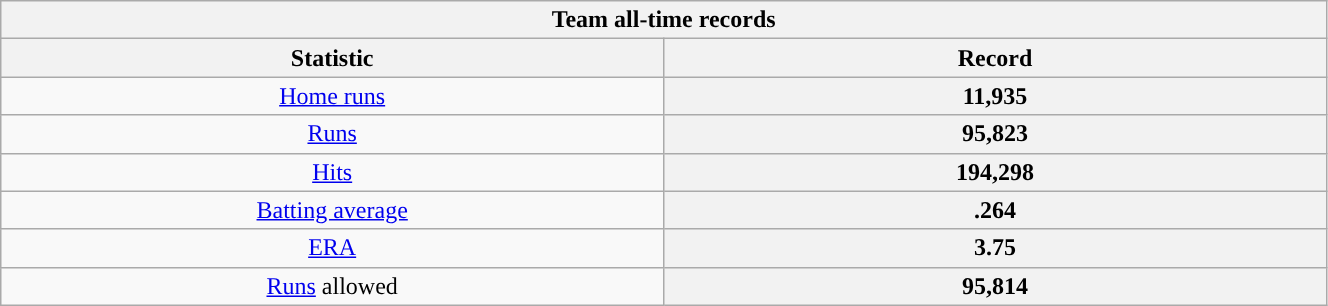<table class="wikitable sortable" style="text-align:center" width="70%">
<tr>
<th colspan=2>Team all-time records</th>
</tr>
<tr>
<th scope="col" width=20%>Statistic</th>
<th scope="col" class="unsortable" width=20%>Record</th>
</tr>
<tr>
<td><a href='#'>Home runs</a></td>
<th scope="row">11,935</th>
</tr>
<tr>
<td><a href='#'>Runs</a></td>
<th scope="row">95,823</th>
</tr>
<tr>
<td><a href='#'>Hits</a></td>
<th scope="row">194,298</th>
</tr>
<tr>
<td><a href='#'>Batting average</a></td>
<th scope="row">.264</th>
</tr>
<tr>
<td><a href='#'>ERA</a></td>
<th scope="row">3.75</th>
</tr>
<tr>
<td><a href='#'>Runs</a> allowed</td>
<th scope="row">95,814</th>
</tr>
</table>
